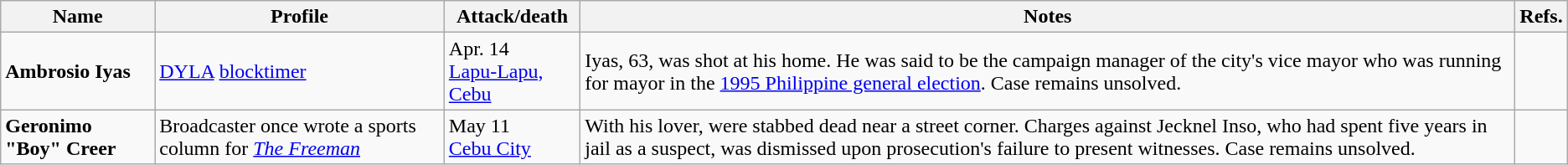<table class="wikitable">
<tr>
<th>Name</th>
<th>Profile</th>
<th>Attack/death</th>
<th>Notes</th>
<th>Refs.</th>
</tr>
<tr>
<td><strong>Ambrosio Iyas</strong></td>
<td><a href='#'>DYLA</a> <a href='#'>blocktimer</a></td>
<td>Apr. 14<br><a href='#'>Lapu-Lapu, Cebu</a></td>
<td>Iyas, 63, was shot at his home. He was said to be the campaign manager of the city's vice mayor who was running for mayor in the <a href='#'>1995 Philippine general election</a>. Case remains unsolved.</td>
<td></td>
</tr>
<tr>
<td><strong>Geronimo "Boy" Creer</strong></td>
<td>Broadcaster once wrote a sports column for <em><a href='#'>The Freeman</a></em><br></td>
<td>May 11<br><a href='#'>Cebu City</a></td>
<td>With his lover, were stabbed dead near a street corner. Charges against Jecknel Inso, who had spent five years in jail as a suspect, was dismissed upon prosecution's failure to present witnesses. Case remains unsolved.</td>
<td></td>
</tr>
</table>
